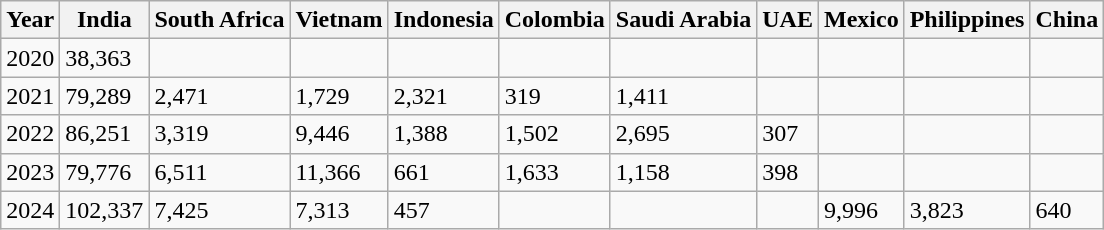<table class="wikitable">
<tr>
<th>Year</th>
<th>India</th>
<th>South Africa</th>
<th>Vietnam</th>
<th>Indonesia</th>
<th>Colombia</th>
<th>Saudi Arabia</th>
<th>UAE</th>
<th>Mexico</th>
<th>Philippines</th>
<th>China</th>
</tr>
<tr>
<td>2020</td>
<td>38,363</td>
<td></td>
<td></td>
<td></td>
<td></td>
<td></td>
<td></td>
<td></td>
<td></td>
<td></td>
</tr>
<tr>
<td>2021</td>
<td>79,289</td>
<td>2,471</td>
<td>1,729</td>
<td>2,321</td>
<td>319</td>
<td>1,411</td>
<td></td>
<td></td>
<td></td>
<td></td>
</tr>
<tr>
<td>2022</td>
<td>86,251</td>
<td>3,319</td>
<td>9,446</td>
<td>1,388</td>
<td>1,502</td>
<td>2,695</td>
<td>307</td>
<td></td>
<td></td>
<td></td>
</tr>
<tr>
<td>2023</td>
<td>79,776</td>
<td>6,511</td>
<td>11,366</td>
<td>661</td>
<td>1,633</td>
<td>1,158</td>
<td>398</td>
<td></td>
<td></td>
<td></td>
</tr>
<tr>
<td>2024</td>
<td>102,337</td>
<td>7,425</td>
<td>7,313</td>
<td>457</td>
<td></td>
<td></td>
<td></td>
<td>9,996</td>
<td>3,823</td>
<td>640</td>
</tr>
</table>
